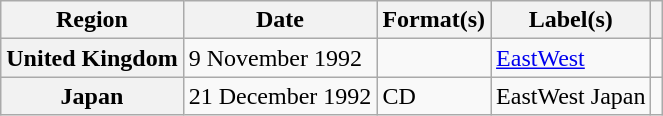<table class="wikitable plainrowheaders">
<tr>
<th scope="col">Region</th>
<th scope="col">Date</th>
<th scope="col">Format(s)</th>
<th scope="col">Label(s)</th>
<th scope="col"></th>
</tr>
<tr>
<th scope="row">United Kingdom</th>
<td>9 November 1992</td>
<td></td>
<td><a href='#'>EastWest</a></td>
<td></td>
</tr>
<tr>
<th scope="row">Japan</th>
<td>21 December 1992</td>
<td>CD</td>
<td>EastWest Japan</td>
<td></td>
</tr>
</table>
